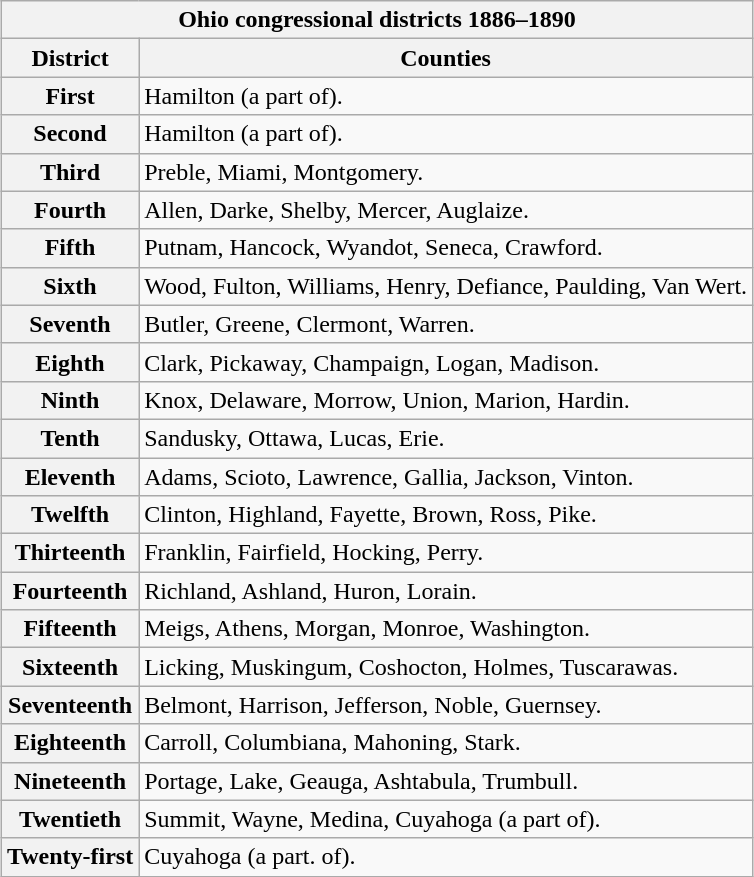<table class="wikitable" style="margin: 1em auto 1em auto">
<tr>
<th colspan=2>Ohio congressional districts 1886–1890</th>
</tr>
<tr>
<th>District</th>
<th>Counties</th>
</tr>
<tr>
<th>First</th>
<td>Hamilton (a part of).</td>
</tr>
<tr>
<th>Second</th>
<td>Hamilton (a part of).</td>
</tr>
<tr>
<th>Third</th>
<td>Preble, Miami, Montgomery.</td>
</tr>
<tr>
<th>Fourth</th>
<td>Allen, Darke, Shelby, Mercer, Auglaize.</td>
</tr>
<tr>
<th>Fifth</th>
<td>Putnam, Hancock, Wyandot, Seneca, Crawford.</td>
</tr>
<tr>
<th>Sixth</th>
<td>Wood, Fulton, Williams, Henry, Defiance, Paulding, Van Wert.</td>
</tr>
<tr>
<th>Seventh</th>
<td>Butler, Greene, Clermont, Warren.</td>
</tr>
<tr>
<th>Eighth</th>
<td>Clark, Pickaway, Champaign, Logan, Madison.</td>
</tr>
<tr>
<th>Ninth</th>
<td>Knox, Delaware, Morrow, Union, Marion, Hardin.</td>
</tr>
<tr>
<th>Tenth</th>
<td>Sandusky, Ottawa, Lucas, Erie.</td>
</tr>
<tr>
<th>Eleventh</th>
<td>Adams, Scioto, Lawrence, Gallia, Jackson, Vinton.</td>
</tr>
<tr>
<th>Twelfth</th>
<td>Clinton, Highland, Fayette, Brown, Ross, Pike.</td>
</tr>
<tr>
<th>Thirteenth</th>
<td>Franklin, Fairfield, Hocking, Perry.</td>
</tr>
<tr>
<th>Fourteenth</th>
<td>Richland, Ashland, Huron, Lorain.</td>
</tr>
<tr>
<th>Fifteenth</th>
<td>Meigs, Athens, Morgan, Monroe, Washington.</td>
</tr>
<tr>
<th>Sixteenth</th>
<td>Licking, Muskingum, Coshocton, Holmes, Tuscarawas.</td>
</tr>
<tr>
<th>Seventeenth</th>
<td>Belmont, Harrison, Jefferson, Noble, Guernsey.</td>
</tr>
<tr>
<th>Eighteenth</th>
<td>Carroll, Columbiana, Mahoning, Stark.</td>
</tr>
<tr>
<th>Nineteenth</th>
<td>Portage, Lake, Geauga, Ashtabula, Trumbull.</td>
</tr>
<tr>
<th>Twentieth</th>
<td>Summit, Wayne, Medina, Cuyahoga (a part of).</td>
</tr>
<tr>
<th>Twenty-first</th>
<td>Cuyahoga (a part. of).</td>
</tr>
</table>
